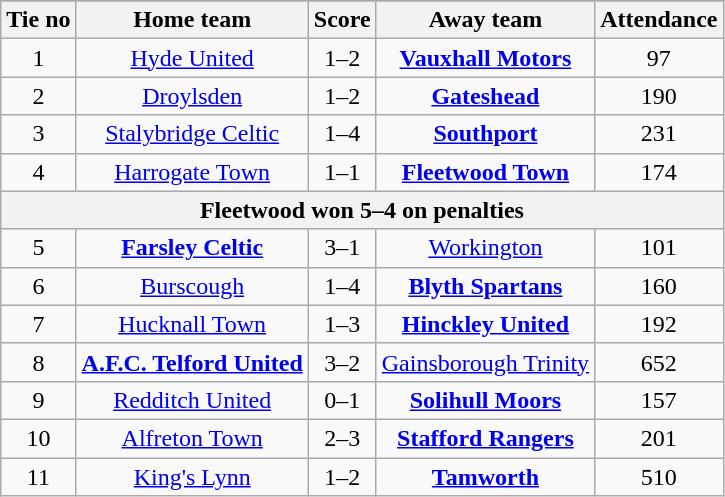<table border=0 cellpadding=0 cellspacing=0>
<tr>
<td valign="top"><br><table class="wikitable" style="text-align: center">
<tr>
</tr>
<tr>
<th>Tie no</th>
<th>Home team</th>
<th>Score</th>
<th>Away team</th>
<th>Attendance</th>
</tr>
<tr>
<td>1</td>
<td><a href='#'>Hyde United</a></td>
<td>1–2</td>
<td><strong><a href='#'>Vauxhall Motors</a></strong></td>
<td>97</td>
</tr>
<tr>
<td>2</td>
<td><a href='#'>Droylsden</a></td>
<td>1–2</td>
<td><strong><a href='#'>Gateshead</a></strong></td>
<td>190</td>
</tr>
<tr>
<td>3</td>
<td><a href='#'>Stalybridge Celtic</a></td>
<td>1–4</td>
<td><strong><a href='#'>Southport</a></strong></td>
<td>231</td>
</tr>
<tr>
<td>4</td>
<td><a href='#'>Harrogate Town</a></td>
<td>1–1</td>
<td><strong><a href='#'>Fleetwood Town</a></strong></td>
<td>174</td>
</tr>
<tr>
<th colspan=5>Fleetwood won 5–4 on penalties</th>
</tr>
<tr>
<td>5</td>
<td><strong><a href='#'>Farsley Celtic</a></strong></td>
<td>3–1</td>
<td><a href='#'>Workington</a></td>
<td>101</td>
</tr>
<tr>
<td>6</td>
<td><a href='#'>Burscough</a></td>
<td>1–4</td>
<td><strong><a href='#'>Blyth Spartans</a></strong></td>
<td>160</td>
</tr>
<tr>
<td>7</td>
<td><a href='#'>Hucknall Town</a></td>
<td>1–3</td>
<td><strong><a href='#'>Hinckley United</a></strong></td>
<td>192</td>
</tr>
<tr>
<td>8</td>
<td><strong><a href='#'>A.F.C. Telford United</a></strong></td>
<td>3–2</td>
<td><a href='#'>Gainsborough Trinity</a></td>
<td>652</td>
</tr>
<tr>
<td>9</td>
<td><a href='#'>Redditch United</a></td>
<td>0–1</td>
<td><strong><a href='#'>Solihull Moors</a></strong></td>
<td>157</td>
</tr>
<tr>
<td>10</td>
<td><a href='#'>Alfreton Town</a></td>
<td>2–3</td>
<td><strong><a href='#'>Stafford Rangers</a></strong></td>
<td>201</td>
</tr>
<tr>
<td>11</td>
<td><a href='#'>King's Lynn</a></td>
<td>1–2</td>
<td><strong><a href='#'>Tamworth</a></strong></td>
<td>510</td>
</tr>
</table>
</td>
</tr>
</table>
